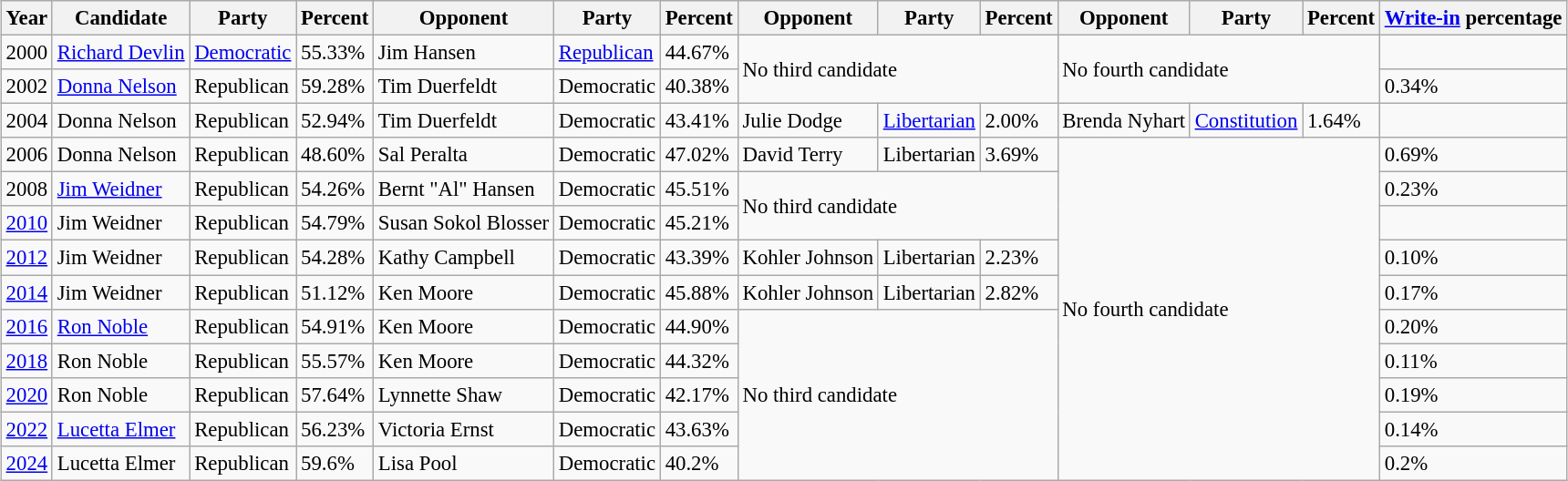<table class="wikitable sortable" style="margin:0.5em auto; font-size:95%;">
<tr>
<th>Year</th>
<th>Candidate</th>
<th>Party</th>
<th>Percent</th>
<th>Opponent</th>
<th>Party</th>
<th>Percent</th>
<th>Opponent</th>
<th>Party</th>
<th>Percent</th>
<th>Opponent</th>
<th>Party</th>
<th>Percent</th>
<th><a href='#'>Write-in</a> percentage</th>
</tr>
<tr>
<td>2000</td>
<td><a href='#'>Richard Devlin</a></td>
<td><a href='#'>Democratic</a></td>
<td>55.33%</td>
<td>Jim Hansen</td>
<td><a href='#'>Republican</a></td>
<td>44.67%</td>
<td colspan="3" rowspan="2">No third candidate</td>
<td colspan="3" rowspan="2">No fourth candidate</td>
<td></td>
</tr>
<tr>
<td>2002</td>
<td><a href='#'>Donna Nelson</a></td>
<td>Republican</td>
<td>59.28%</td>
<td>Tim Duerfeldt</td>
<td>Democratic</td>
<td>40.38%</td>
<td>0.34%</td>
</tr>
<tr>
<td>2004</td>
<td>Donna Nelson</td>
<td>Republican</td>
<td>52.94%</td>
<td>Tim Duerfeldt</td>
<td>Democratic</td>
<td>43.41%</td>
<td>Julie Dodge</td>
<td><a href='#'>Libertarian</a></td>
<td>2.00%</td>
<td>Brenda Nyhart</td>
<td><a href='#'>Constitution</a></td>
<td>1.64%</td>
<td></td>
</tr>
<tr>
<td>2006</td>
<td>Donna Nelson</td>
<td>Republican</td>
<td>48.60%</td>
<td>Sal Peralta</td>
<td>Democratic</td>
<td>47.02%</td>
<td>David Terry</td>
<td>Libertarian</td>
<td>3.69%</td>
<td colspan="3" rowspan="10">No fourth candidate</td>
<td>0.69%</td>
</tr>
<tr>
<td>2008</td>
<td><a href='#'>Jim Weidner</a></td>
<td>Republican</td>
<td>54.26%</td>
<td>Bernt "Al" Hansen</td>
<td>Democratic</td>
<td>45.51%</td>
<td colspan="3" rowspan="2">No third candidate</td>
<td>0.23%</td>
</tr>
<tr>
<td><a href='#'>2010</a></td>
<td>Jim Weidner</td>
<td>Republican</td>
<td>54.79%</td>
<td>Susan Sokol Blosser</td>
<td>Democratic</td>
<td>45.21%</td>
</tr>
<tr>
<td><a href='#'>2012</a></td>
<td>Jim Weidner</td>
<td>Republican</td>
<td>54.28%</td>
<td>Kathy Campbell</td>
<td>Democratic</td>
<td>43.39%</td>
<td>Kohler Johnson</td>
<td>Libertarian</td>
<td>2.23%</td>
<td>0.10%</td>
</tr>
<tr>
<td><a href='#'>2014</a></td>
<td>Jim Weidner</td>
<td>Republican</td>
<td>51.12%</td>
<td>Ken Moore</td>
<td>Democratic</td>
<td>45.88%</td>
<td>Kohler Johnson</td>
<td>Libertarian</td>
<td>2.82%</td>
<td>0.17%</td>
</tr>
<tr>
<td><a href='#'>2016</a></td>
<td><a href='#'>Ron Noble</a></td>
<td>Republican</td>
<td>54.91%</td>
<td>Ken Moore</td>
<td>Democratic</td>
<td>44.90%</td>
<td colspan="3" rowspan="5">No third candidate</td>
<td>0.20%</td>
</tr>
<tr>
<td><a href='#'>2018</a></td>
<td>Ron Noble</td>
<td>Republican</td>
<td>55.57%</td>
<td>Ken Moore</td>
<td>Democratic</td>
<td>44.32%</td>
<td>0.11%</td>
</tr>
<tr>
<td><a href='#'>2020</a></td>
<td>Ron Noble</td>
<td>Republican</td>
<td>57.64%</td>
<td>Lynnette Shaw</td>
<td>Democratic</td>
<td>42.17%</td>
<td>0.19%</td>
</tr>
<tr>
<td><a href='#'>2022</a></td>
<td><a href='#'>Lucetta Elmer</a></td>
<td>Republican</td>
<td>56.23%</td>
<td>Victoria Ernst</td>
<td>Democratic</td>
<td>43.63%</td>
<td>0.14%</td>
</tr>
<tr>
<td><a href='#'>2024</a></td>
<td>Lucetta Elmer</td>
<td>Republican</td>
<td>59.6%</td>
<td>Lisa Pool</td>
<td>Democratic</td>
<td>40.2%</td>
<td>0.2%</td>
</tr>
</table>
